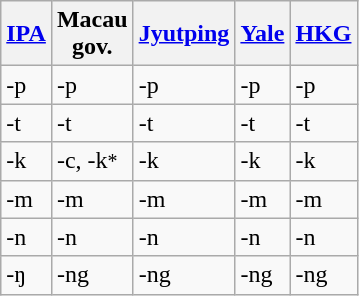<table class="wikitable">
<tr>
<th><a href='#'>IPA</a></th>
<th><strong>Macau<br>gov.</strong></th>
<th><a href='#'>Jyutping</a></th>
<th><a href='#'>Yale</a></th>
<th><a href='#'>HKG</a></th>
</tr>
<tr>
<td>-p</td>
<td>-p</td>
<td>-p</td>
<td>-p</td>
<td>-p</td>
</tr>
<tr>
<td>-t</td>
<td>-t</td>
<td>-t</td>
<td>-t</td>
<td>-t</td>
</tr>
<tr>
<td>-k</td>
<td>-c, -k<small>*</small></td>
<td>-k</td>
<td>-k</td>
<td>-k</td>
</tr>
<tr>
<td>-m</td>
<td>-m</td>
<td>-m</td>
<td>-m</td>
<td>-m</td>
</tr>
<tr>
<td>-n</td>
<td>-n</td>
<td>-n</td>
<td>-n</td>
<td>-n</td>
</tr>
<tr>
<td>-ŋ</td>
<td>-ng</td>
<td>-ng</td>
<td>-ng</td>
<td>-ng</td>
</tr>
</table>
